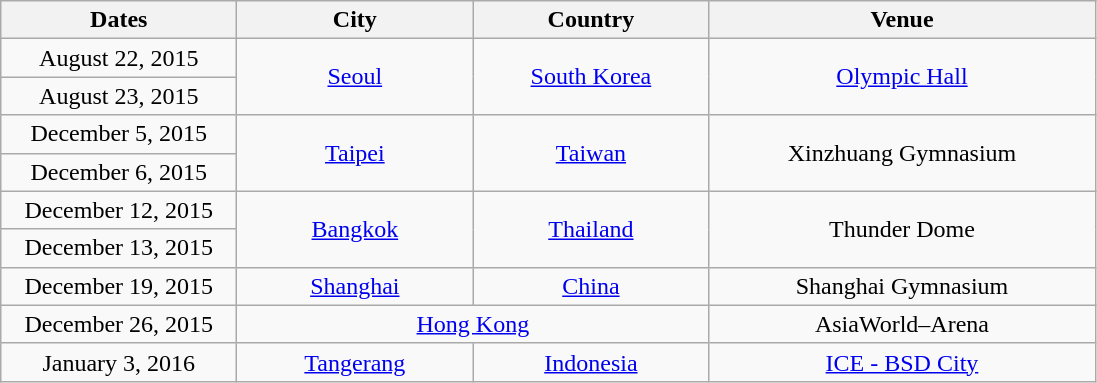<table class=wikitable style=text-align:center;>
<tr>
<th width=150>Dates</th>
<th width=150>City</th>
<th width=150>Country</th>
<th width=250>Venue</th>
</tr>
<tr>
<td>August 22, 2015</td>
<td rowspan=2><a href='#'>Seoul</a></td>
<td rowspan=2><a href='#'>South Korea</a></td>
<td rowspan=2><a href='#'>Olympic Hall</a></td>
</tr>
<tr>
<td>August 23, 2015</td>
</tr>
<tr>
<td>December 5, 2015</td>
<td rowspan=2><a href='#'>Taipei</a></td>
<td rowspan=2><a href='#'>Taiwan</a></td>
<td rowspan=2>Xinzhuang Gymnasium</td>
</tr>
<tr>
<td>December 6, 2015</td>
</tr>
<tr>
<td>December 12, 2015</td>
<td rowspan=2><a href='#'>Bangkok</a></td>
<td rowspan=2><a href='#'>Thailand</a></td>
<td rowspan=2>Thunder Dome</td>
</tr>
<tr>
<td>December 13, 2015</td>
</tr>
<tr>
<td>December 19, 2015</td>
<td><a href='#'>Shanghai</a></td>
<td><a href='#'>China</a></td>
<td>Shanghai Gymnasium</td>
</tr>
<tr>
<td>December 26, 2015</td>
<td colspan=2><a href='#'>Hong Kong</a></td>
<td>AsiaWorld–Arena</td>
</tr>
<tr>
<td>January 3, 2016</td>
<td><a href='#'>Tangerang</a></td>
<td><a href='#'>Indonesia</a></td>
<td><a href='#'>ICE - BSD City</a></td>
</tr>
</table>
